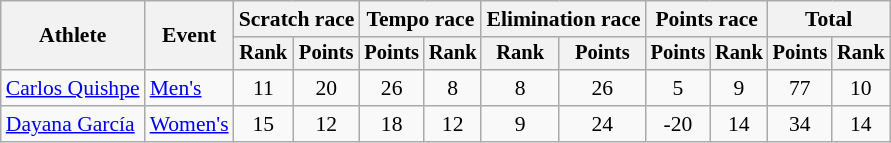<table class=wikitable style="font-size:90%;">
<tr>
<th rowspan=2>Athlete</th>
<th rowspan=2>Event</th>
<th colspan=2>Scratch race</th>
<th colspan=2>Tempo race</th>
<th colspan=2>Elimination race</th>
<th colspan=2>Points race</th>
<th colspan=2>Total</th>
</tr>
<tr style="font-size:95%">
<th>Rank</th>
<th>Points</th>
<th>Points</th>
<th>Rank</th>
<th>Rank</th>
<th>Points</th>
<th>Points</th>
<th>Rank</th>
<th>Points</th>
<th>Rank</th>
</tr>
<tr align=center>
<td align=left><a href='#'>Carlos Quishpe</a></td>
<td align=left><a href='#'>Men's</a></td>
<td>11</td>
<td>20</td>
<td>26</td>
<td>8</td>
<td>8</td>
<td>26</td>
<td>5</td>
<td>9</td>
<td>77</td>
<td>10</td>
</tr>
<tr align=center>
<td align=left><a href='#'>Dayana García</a></td>
<td align=left><a href='#'>Women's</a></td>
<td>15</td>
<td>12</td>
<td>18</td>
<td>12</td>
<td>9</td>
<td>24</td>
<td>-20</td>
<td>14</td>
<td>34</td>
<td>14</td>
</tr>
</table>
